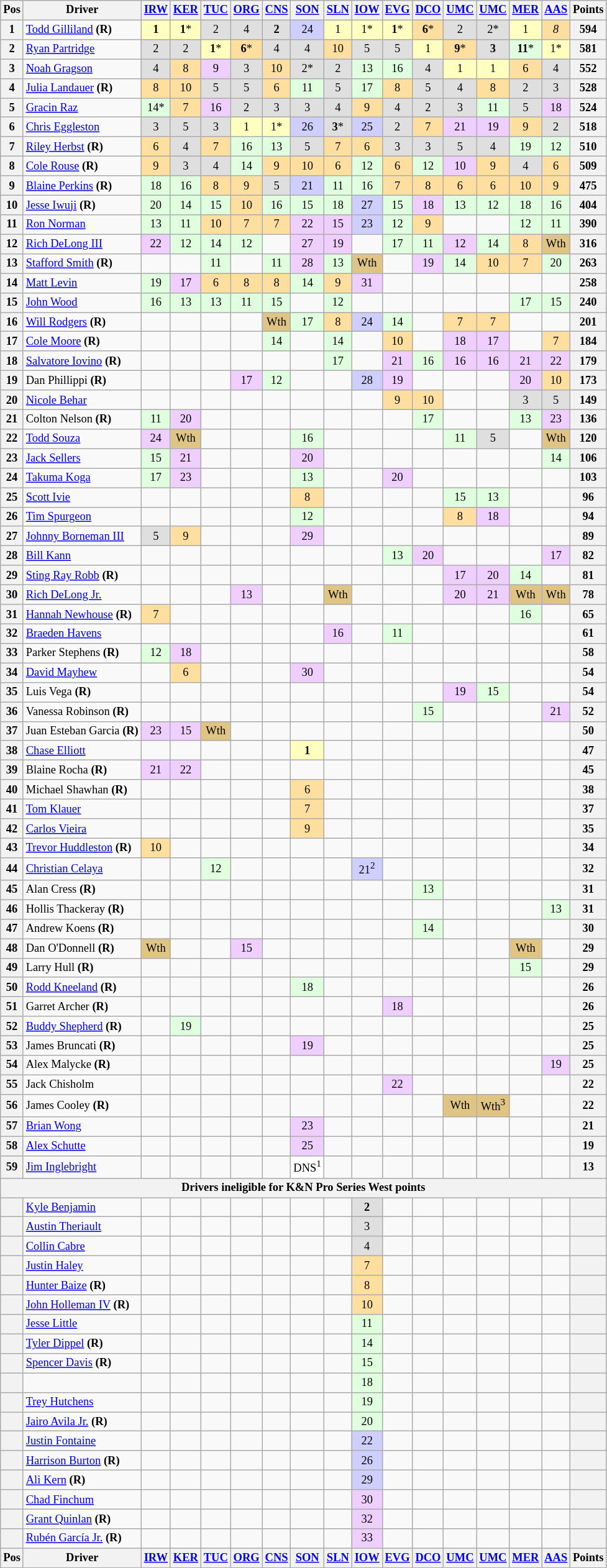<table class="wikitable" style="font-size:77%; text-align:center;">
<tr>
<th>Pos</th>
<th>Driver</th>
<th><a href='#'>IRW</a></th>
<th><a href='#'>KER</a></th>
<th><a href='#'>TUC</a></th>
<th><a href='#'>ORG</a></th>
<th><a href='#'>CNS</a></th>
<th><a href='#'>SON</a></th>
<th><a href='#'>SLN</a></th>
<th><a href='#'>IOW</a></th>
<th><a href='#'>EVG</a></th>
<th><a href='#'>DCO</a></th>
<th><a href='#'>UMC</a></th>
<th><a href='#'>UMC</a></th>
<th><a href='#'>MER</a></th>
<th><a href='#'>AAS</a></th>
<th>Points</th>
</tr>
<tr>
<th>1</th>
<td align="left"><a href='#'>Todd Gilliland</a> <strong>(R)</strong></td>
<td style="background:#FFFFBF;"><strong>1</strong></td>
<td style="background:#FFFFBF;"><strong>1</strong>*</td>
<td style="background:#DFDFDF;">2</td>
<td style="background:#DFDFDF;">4</td>
<td style="background:#DFDFDF;"><strong>2</strong></td>
<td style="background:#CFCFFF;">24</td>
<td style="background:#FFFFBF;">1</td>
<td style="background:#FFFFBF;">1*</td>
<td style="background:#FFFFBF;"><strong>1</strong>*</td>
<td style="background:#FFDF9F;"><strong>6</strong>*</td>
<td style="background:#DFDFDF;">2</td>
<td style="background:#DFDFDF;">2*</td>
<td style="background:#FFFFBF;">1</td>
<td style="background:#FFDF9F;"><em>8</em></td>
<th>594</th>
</tr>
<tr>
<th>2</th>
<td align="left"><a href='#'>Ryan Partridge</a></td>
<td style="background:#DFDFDF;">2</td>
<td style="background:#DFDFDF;">2</td>
<td style="background:#FFFFBF;"><strong>1</strong>*</td>
<td style="background:#FFDF9F;"><strong>6</strong>*</td>
<td style="background:#DFDFDF;">4</td>
<td style="background:#DFDFDF;">4</td>
<td style="background:#FFDF9F;">10</td>
<td style="background:#DFDFDF;">5</td>
<td style="background:#DFDFDF;">5</td>
<td style="background:#FFFFBF;">1</td>
<td style="background:#FFDF9F;"><strong>9</strong>*</td>
<td style="background:#DFDFDF;"><strong>3</strong></td>
<td style="background:#DFFFDF;"><strong>11</strong>*</td>
<td style="background:#FFFFBF;">1*</td>
<th>581</th>
</tr>
<tr>
<th>3</th>
<td align="left"><a href='#'>Noah Gragson</a></td>
<td style="background:#DFDFDF;">4</td>
<td style="background:#FFDF9F;">8</td>
<td style="background:#EFCFFF;">9</td>
<td style="background:#DFDFDF;">3</td>
<td style="background:#FFDF9F;">10</td>
<td style="background:#DFDFDF;">2*</td>
<td style="background:#DFDFDF;">2</td>
<td style="background:#DFFFDF;">13</td>
<td style="background:#DFFFDF;">16</td>
<td style="background:#DFDFDF;">4</td>
<td style="background:#FFFFBF;">1</td>
<td style="background:#FFFFBF;">1</td>
<td style="background:#FFDF9F;">6</td>
<td style="background:#DFDFDF;">4</td>
<th>552</th>
</tr>
<tr>
<th>4</th>
<td align="left"><a href='#'>Julia Landauer</a> <strong>(R)</strong></td>
<td style="background:#FFDF9F;">8</td>
<td style="background:#FFDF9F;">10</td>
<td style="background:#DFDFDF;">5</td>
<td style="background:#DFDFDF;">5</td>
<td style="background:#FFDF9F;">6</td>
<td style="background:#DFFFDF;">11</td>
<td style="background:#DFDFDF;">5</td>
<td style="background:#DFFFDF;">17</td>
<td style="background:#FFDF9F;">8</td>
<td style="background:#DFDFDF;">5</td>
<td style="background:#DFDFDF;">4</td>
<td style="background:#FFDF9F;">8</td>
<td style="background:#DFDFDF;">2</td>
<td style="background:#DFDFDF;">3</td>
<th>528</th>
</tr>
<tr>
<th>5</th>
<td align="left"><a href='#'>Gracin Raz</a></td>
<td style="background:#DFFFDF;">14*</td>
<td style="background:#FFDF9F;">7</td>
<td style="background:#EFCFFF;">16</td>
<td style="background:#DFDFDF;">2</td>
<td style="background:#DFDFDF;">3</td>
<td style="background:#DFDFDF;">3</td>
<td style="background:#DFDFDF;">4</td>
<td style="background:#FFDF9F;">9</td>
<td style="background:#DFDFDF;">4</td>
<td style="background:#DFDFDF;">2</td>
<td style="background:#DFDFDF;">3</td>
<td style="background:#DFFFDF;">11</td>
<td style="background:#DFDFDF;">5</td>
<td style="background:#EFCFFF;">18</td>
<th>524</th>
</tr>
<tr>
<th>6</th>
<td align="left"><a href='#'>Chris Eggleston</a></td>
<td style="background:#DFDFDF;">3</td>
<td style="background:#DFDFDF;">5</td>
<td style="background:#DFDFDF;">3</td>
<td style="background:#FFFFBF;">1</td>
<td style="background:#FFFFBF;">1*</td>
<td style="background:#CFCFFF;">26</td>
<td style="background:#DFDFDF;"><strong>3</strong>*</td>
<td style="background:#CFCFFF;">25</td>
<td style="background:#DFDFDF;">2</td>
<td style="background:#FFDF9F;">7</td>
<td style="background:#EFCFFF;">21</td>
<td style="background:#EFCFFF;">19</td>
<td style="background:#FFDF9F;">9</td>
<td style="background:#DFDFDF;">2</td>
<th>518</th>
</tr>
<tr>
<th>7</th>
<td align="left"><a href='#'>Riley Herbst</a> <strong>(R)</strong></td>
<td style="background:#FFDF9F;">6</td>
<td style="background:#DFDFDF;">4</td>
<td style="background:#FFDF9F;">7</td>
<td style="background:#DFFFDF;">16</td>
<td style="background:#DFFFDF;">13</td>
<td style="background:#DFDFDF;">5</td>
<td style="background:#FFDF9F;">7</td>
<td style="background:#FFDF9F;">6</td>
<td style="background:#DFDFDF;">3</td>
<td style="background:#DFDFDF;">3</td>
<td style="background:#DFDFDF;">5</td>
<td style="background:#DFDFDF;">4</td>
<td style="background:#DFFFDF;">19</td>
<td style="background:#DFFFDF;">12</td>
<th>510</th>
</tr>
<tr>
<th>8</th>
<td align="left"><a href='#'>Cole Rouse</a> <strong>(R)</strong></td>
<td style="background:#FFDF9F;">9</td>
<td style="background:#DFDFDF;">3</td>
<td style="background:#DFDFDF;">4</td>
<td style="background:#DFFFDF;">14</td>
<td style="background:#FFDF9F;">9</td>
<td style="background:#FFDF9F;">10</td>
<td style="background:#FFDF9F;">6</td>
<td style="background:#DFFFDF;">12</td>
<td style="background:#FFDF9F;">6</td>
<td style="background:#DFFFDF;">12</td>
<td style="background:#EFCFFF;">10</td>
<td style="background:#FFDF9F;">9</td>
<td style="background:#DFDFDF;">4</td>
<td style="background:#FFDF9F;">6</td>
<th>509</th>
</tr>
<tr>
<th>9</th>
<td align="left"><a href='#'>Blaine Perkins</a> <strong>(R)</strong></td>
<td style="background:#DFFFDF;">18</td>
<td style="background:#DFFFDF;">16</td>
<td style="background:#FFDF9F;">8</td>
<td style="background:#FFDF9F;">9</td>
<td style="background:#DFDFDF;">5</td>
<td style="background:#CFCFFF;">21</td>
<td style="background:#DFFFDF;">11</td>
<td style="background:#DFFFDF;">16</td>
<td style="background:#FFDF9F;">7</td>
<td style="background:#FFDF9F;">8</td>
<td style="background:#FFDF9F;">6</td>
<td style="background:#FFDF9F;">6</td>
<td style="background:#FFDF9F;">10</td>
<td style="background:#FFDF9F;">9</td>
<th>475</th>
</tr>
<tr>
<th>10</th>
<td align="left"><a href='#'>Jesse Iwuji</a> <strong>(R)</strong></td>
<td style="background:#DFFFDF;">20</td>
<td style="background:#DFFFDF;">14</td>
<td style="background:#DFFFDF;">15</td>
<td style="background:#FFDF9F;">10</td>
<td style="background:#DFFFDF;">16</td>
<td style="background:#DFFFDF;">15</td>
<td style="background:#DFFFDF;">18</td>
<td style="background:#CFCFFF;">27</td>
<td style="background:#DFFFDF;">15</td>
<td style="background:#EFCFFF;">18</td>
<td style="background:#DFFFDF;">13</td>
<td style="background:#DFFFDF;">12</td>
<td style="background:#DFFFDF;">18</td>
<td style="background:#DFFFDF;">16</td>
<th>404</th>
</tr>
<tr>
<th>11</th>
<td align="left"><a href='#'>Ron Norman</a></td>
<td style="background:#DFFFDF;">13</td>
<td style="background:#DFFFDF;">11</td>
<td style="background:#FFDF9F;">10</td>
<td style="background:#FFDF9F;">7</td>
<td style="background:#FFDF9F;">7</td>
<td style="background:#EFCFFF;">22</td>
<td style="background:#EFCFFF;">15</td>
<td style="background:#CFCFFF;">23</td>
<td style="background:#DFFFDF;">12</td>
<td style="background:#FFDF9F;">9</td>
<td></td>
<td></td>
<td style="background:#DFFFDF;">12</td>
<td style="background:#DFFFDF;">11</td>
<th>390</th>
</tr>
<tr>
<th>12</th>
<td align="left"><a href='#'>Rich DeLong III</a></td>
<td style="background:#EFCFFF;">22</td>
<td style="background:#DFFFDF;">12</td>
<td style="background:#DFFFDF;">14</td>
<td style="background:#DFFFDF;">12</td>
<td></td>
<td style="background:#EFCFFF;">27</td>
<td style="background:#EFCFFF;">19</td>
<td></td>
<td style="background:#DFFFDF;">17</td>
<td style="background:#DFFFDF;">11</td>
<td style="background:#EFCFFF;">12</td>
<td style="background:#DFFFDF;">14</td>
<td style="background:#FFDF9F;">8</td>
<td style="background:#DFC484;">Wth</td>
<th>316</th>
</tr>
<tr>
<th>13</th>
<td align="left"><a href='#'>Stafford Smith</a> <strong>(R)</strong></td>
<td></td>
<td></td>
<td style="background:#DFFFDF;">11</td>
<td></td>
<td style="background:#DFFFDF;">11</td>
<td style="background:#EFCFFF;">28</td>
<td style="background:#DFFFDF;">13</td>
<td style="background:#DFC484;">Wth</td>
<td></td>
<td style="background:#EFCFFF;">19</td>
<td style="background:#DFFFDF;">14</td>
<td style="background:#FFDF9F;">10</td>
<td style="background:#FFDF9F;">7</td>
<td style="background:#DFFFDF;">20</td>
<th>263</th>
</tr>
<tr>
<th>14</th>
<td align="left"><a href='#'>Matt Levin</a></td>
<td style="background:#DFFFDF;">19</td>
<td style="background:#EFCFFF;">17</td>
<td style="background:#FFDF9F;">6</td>
<td style="background:#FFDF9F;">8</td>
<td style="background:#FFDF9F;">8</td>
<td style="background:#DFFFDF;">14</td>
<td style="background:#FFDF9F;">9</td>
<td style="background:#EFCFFF;">31</td>
<td></td>
<td></td>
<td></td>
<td></td>
<td></td>
<td></td>
<th>258</th>
</tr>
<tr>
<th>15</th>
<td align="left"><a href='#'>John Wood</a></td>
<td style="background:#DFFFDF;">16</td>
<td style="background:#DFFFDF;">13</td>
<td style="background:#DFFFDF;">13</td>
<td style="background:#DFFFDF;">11</td>
<td style="background:#DFFFDF;">15</td>
<td></td>
<td style="background:#DFFFDF;">12</td>
<td></td>
<td></td>
<td></td>
<td></td>
<td></td>
<td style="background:#DFFFDF;">17</td>
<td style="background:#DFFFDF;">15</td>
<th>240</th>
</tr>
<tr>
<th>16</th>
<td align="left"><a href='#'>Will Rodgers</a> <strong>(R)</strong></td>
<td></td>
<td></td>
<td></td>
<td></td>
<td style="background:#DFC484;">Wth</td>
<td style="background:#DFFFDF;">17</td>
<td style="background:#FFDF9F;">8</td>
<td style="background:#CFCFFF;">24</td>
<td style="background:#DFFFDF;">14</td>
<td></td>
<td style="background:#FFDF9F;">7</td>
<td style="background:#FFDF9F;">7</td>
<td></td>
<td></td>
<th>201</th>
</tr>
<tr>
<th>17</th>
<td align="left"><a href='#'>Cole Moore</a> <strong>(R)</strong></td>
<td></td>
<td></td>
<td></td>
<td></td>
<td style="background:#DFFFDF;">14</td>
<td></td>
<td style="background:#DFFFDF;">14</td>
<td></td>
<td style="background:#FFDF9F;">10</td>
<td></td>
<td style="background:#EFCFFF;">18</td>
<td style="background:#EFCFFF;">17</td>
<td></td>
<td style="background:#FFDF9F;">7</td>
<th>184</th>
</tr>
<tr>
<th>18</th>
<td align="left"><a href='#'>Salvatore Iovino</a> <strong>(R)</strong></td>
<td></td>
<td></td>
<td></td>
<td></td>
<td></td>
<td></td>
<td style="background:#DFFFDF;">17</td>
<td></td>
<td style="background:#EFCFFF;">21</td>
<td style="background:#DFFFDF;">16</td>
<td style="background:#EFCFFF;">16</td>
<td style="background:#EFCFFF;">16</td>
<td style="background:#EFCFFF;">21</td>
<td style="background:#EFCFFF;">22</td>
<th>179</th>
</tr>
<tr>
<th>19</th>
<td align="left">Dan Phillippi <strong>(R)</strong></td>
<td></td>
<td></td>
<td></td>
<td style="background:#EFCFFF;">17</td>
<td style="background:#DFFFDF;">12</td>
<td></td>
<td></td>
<td style="background:#CFCFFF;">28</td>
<td style="background:#EFCFFF;">19</td>
<td></td>
<td></td>
<td></td>
<td style="background:#EFCFFF;">20</td>
<td style="background:#FFDF9F;">10</td>
<th>173</th>
</tr>
<tr>
<th>20</th>
<td align="left"><a href='#'>Nicole Behar</a></td>
<td></td>
<td></td>
<td></td>
<td></td>
<td></td>
<td></td>
<td></td>
<td></td>
<td style="background:#FFDF9F;">9</td>
<td style="background:#FFDF9F;">10</td>
<td></td>
<td></td>
<td style="background:#DFDFDF;">3</td>
<td style="background:#DFDFDF;">5</td>
<th>149</th>
</tr>
<tr>
<th>21</th>
<td align="left">Colton Nelson <strong>(R)</strong></td>
<td style="background:#DFFFDF;">11</td>
<td style="background:#EFCFFF;">20</td>
<td></td>
<td></td>
<td></td>
<td></td>
<td></td>
<td></td>
<td></td>
<td style="background:#DFFFDF;">17</td>
<td></td>
<td></td>
<td style="background:#DFFFDF;">13</td>
<td style="background:#EFCFFF;">23</td>
<th>136</th>
</tr>
<tr>
<th>22</th>
<td align="left"><a href='#'>Todd Souza</a></td>
<td style="background:#EFCFFF;">24</td>
<td style="background:#DFC484;">Wth</td>
<td></td>
<td></td>
<td></td>
<td style="background:#DFFFDF;">16</td>
<td></td>
<td></td>
<td></td>
<td></td>
<td style="background:#DFFFDF;">11</td>
<td style="background:#DFDFDF;">5</td>
<td></td>
<td style="background:#DFC484;">Wth</td>
<th>120</th>
</tr>
<tr>
<th>23</th>
<td align="left"><a href='#'>Jack Sellers</a></td>
<td style="background:#DFFFDF;">15</td>
<td style="background:#EFCFFF;">21</td>
<td></td>
<td></td>
<td></td>
<td style="background:#EFCFFF;">20</td>
<td></td>
<td></td>
<td></td>
<td></td>
<td></td>
<td></td>
<td></td>
<td style="background:#DFFFDF;">14</td>
<th>106</th>
</tr>
<tr>
<th>24</th>
<td align="left"><a href='#'>Takuma Koga</a></td>
<td style="background:#DFFFDF;">17</td>
<td style="background:#EFCFFF;">23</td>
<td></td>
<td></td>
<td></td>
<td style="background:#DFFFDF;">13</td>
<td></td>
<td></td>
<td style="background:#EFCFFF;">20</td>
<td></td>
<td></td>
<td></td>
<td></td>
<td></td>
<th>103</th>
</tr>
<tr>
<th>25</th>
<td align="left"><a href='#'>Scott Ivie</a></td>
<td></td>
<td></td>
<td></td>
<td></td>
<td></td>
<td style="background:#FFDF9F;">8</td>
<td></td>
<td></td>
<td></td>
<td></td>
<td style="background:#DFFFDF;">15</td>
<td style="background:#DFFFDF;">13</td>
<td></td>
<td></td>
<th>96</th>
</tr>
<tr>
<th>26</th>
<td align="left"><a href='#'>Tim Spurgeon</a></td>
<td></td>
<td></td>
<td></td>
<td></td>
<td></td>
<td style="background:#DFFFDF;">12</td>
<td></td>
<td></td>
<td></td>
<td></td>
<td style="background:#FFDF9F;">8</td>
<td style="background:#EFCFFF;">18</td>
<td></td>
<td></td>
<th>94</th>
</tr>
<tr>
<th>27</th>
<td align="left"><a href='#'>Johnny Borneman III</a></td>
<td style="background:#DFDFDF;">5</td>
<td style="background:#FFDF9F;">9</td>
<td></td>
<td></td>
<td></td>
<td style="background:#EFCFFF;">29</td>
<td></td>
<td></td>
<td></td>
<td></td>
<td></td>
<td></td>
<td></td>
<td></td>
<th>89</th>
</tr>
<tr>
<th>28</th>
<td align="left"><a href='#'>Bill Kann</a></td>
<td></td>
<td></td>
<td></td>
<td></td>
<td></td>
<td></td>
<td></td>
<td></td>
<td style="background:#DFFFDF;">13</td>
<td style="background:#EFCFFF;">20</td>
<td></td>
<td></td>
<td></td>
<td style="background:#EFCFFF;">17</td>
<th>82</th>
</tr>
<tr>
<th>29</th>
<td align="left"><a href='#'>Sting Ray Robb</a> <strong>(R)</strong></td>
<td></td>
<td></td>
<td></td>
<td></td>
<td></td>
<td></td>
<td></td>
<td></td>
<td></td>
<td></td>
<td style="background:#EFCFFF;">17</td>
<td style="background:#EFCFFF;">20</td>
<td style="background:#DFFFDF;">14</td>
<td></td>
<th>81</th>
</tr>
<tr>
<th>30</th>
<td align="left"><a href='#'>Rich DeLong Jr.</a></td>
<td></td>
<td></td>
<td></td>
<td style="background:#EFCFFF;">13</td>
<td></td>
<td></td>
<td style="background:#DFC484;">Wth</td>
<td></td>
<td></td>
<td></td>
<td style="background:#EFCFFF;">20</td>
<td style="background:#EFCFFF;">21</td>
<td style="background:#DFC484;">Wth</td>
<td style="background:#DFC484;">Wth</td>
<th>78</th>
</tr>
<tr>
<th>31</th>
<td align="left"><a href='#'>Hannah Newhouse</a> <strong>(R)</strong></td>
<td style="background:#FFDF9F;">7</td>
<td></td>
<td></td>
<td></td>
<td></td>
<td></td>
<td></td>
<td></td>
<td></td>
<td></td>
<td></td>
<td></td>
<td style="background:#DFFFDF;">16</td>
<td></td>
<th>65</th>
</tr>
<tr>
<th>32</th>
<td align="left"><a href='#'>Braeden Havens</a></td>
<td></td>
<td></td>
<td></td>
<td></td>
<td></td>
<td></td>
<td style="background:#EFCFFF;">16</td>
<td></td>
<td style="background:#DFFFDF;">11</td>
<td></td>
<td></td>
<td></td>
<td></td>
<td></td>
<th>61</th>
</tr>
<tr>
<th>33</th>
<td align="left">Parker Stephens <strong>(R)</strong></td>
<td style="background:#DFFFDF;">12</td>
<td style="background:#EFCFFF;">18</td>
<td></td>
<td></td>
<td></td>
<td></td>
<td></td>
<td></td>
<td></td>
<td></td>
<td></td>
<td></td>
<td></td>
<td></td>
<th>58</th>
</tr>
<tr>
<th>34</th>
<td align="left"><a href='#'>David Mayhew</a></td>
<td></td>
<td style="background:#FFDF9F;">6</td>
<td></td>
<td></td>
<td></td>
<td style="background:#EFCFFF;">30</td>
<td></td>
<td></td>
<td></td>
<td></td>
<td></td>
<td></td>
<td></td>
<td></td>
<th>54</th>
</tr>
<tr>
<th>35</th>
<td align="left">Luis Vega <strong>(R)</strong></td>
<td></td>
<td></td>
<td></td>
<td></td>
<td></td>
<td></td>
<td></td>
<td></td>
<td></td>
<td></td>
<td style="background:#EFCFFF;">19</td>
<td style="background:#DFFFDF;">15</td>
<td></td>
<td></td>
<th>54</th>
</tr>
<tr>
<th>36</th>
<td align="left">Vanessa Robinson <strong>(R)</strong></td>
<td></td>
<td></td>
<td></td>
<td></td>
<td></td>
<td></td>
<td></td>
<td></td>
<td></td>
<td style="background:#DFFFDF;">15</td>
<td></td>
<td></td>
<td></td>
<td style="background:#EFCFFF;">21</td>
<th>52</th>
</tr>
<tr>
<th>37</th>
<td align="left">Juan Esteban Garcia <strong>(R)</strong></td>
<td style="background:#EFCFFF;">23</td>
<td style="background:#EFCFFF;">15</td>
<td style="background:#DFC484;">Wth</td>
<td></td>
<td></td>
<td></td>
<td></td>
<td></td>
<td></td>
<td></td>
<td></td>
<td></td>
<td></td>
<td></td>
<th>50</th>
</tr>
<tr>
<th>38</th>
<td align="left"><a href='#'>Chase Elliott</a></td>
<td></td>
<td></td>
<td></td>
<td></td>
<td></td>
<td style="background:#FFFFBF;"><strong>1</strong></td>
<td></td>
<td></td>
<td></td>
<td></td>
<td></td>
<td></td>
<td></td>
<td></td>
<th>47</th>
</tr>
<tr>
<th>39</th>
<td align="left">Blaine Rocha <strong>(R)</strong></td>
<td style="background:#EFCFFF;">21</td>
<td style="background:#EFCFFF;">22</td>
<td></td>
<td></td>
<td></td>
<td></td>
<td></td>
<td></td>
<td></td>
<td></td>
<td></td>
<td></td>
<td></td>
<td></td>
<th>45</th>
</tr>
<tr>
<th>40</th>
<td align="left">Michael Shawhan <strong>(R)</strong></td>
<td></td>
<td></td>
<td></td>
<td></td>
<td></td>
<td style="background:#FFDF9F;">6</td>
<td></td>
<td></td>
<td></td>
<td></td>
<td></td>
<td></td>
<td></td>
<td></td>
<th>38</th>
</tr>
<tr>
<th>41</th>
<td align="left"><a href='#'>Tom Klauer</a></td>
<td></td>
<td></td>
<td></td>
<td></td>
<td></td>
<td style="background:#FFDF9F;">7</td>
<td></td>
<td></td>
<td></td>
<td></td>
<td></td>
<td></td>
<td></td>
<td></td>
<th>37</th>
</tr>
<tr>
<th>42</th>
<td align="left"><a href='#'>Carlos Vieira</a></td>
<td></td>
<td></td>
<td></td>
<td></td>
<td></td>
<td style="background:#FFDF9F;">9</td>
<td></td>
<td></td>
<td></td>
<td></td>
<td></td>
<td></td>
<td></td>
<td></td>
<th>35</th>
</tr>
<tr>
<th>43</th>
<td align="left"><a href='#'>Trevor Huddleston</a> <strong>(R)</strong></td>
<td style="background:#FFDF9F;">10</td>
<td></td>
<td></td>
<td></td>
<td></td>
<td></td>
<td></td>
<td></td>
<td></td>
<td></td>
<td></td>
<td></td>
<td></td>
<td></td>
<th>34</th>
</tr>
<tr>
<th>44</th>
<td align="left"><a href='#'>Christian Celaya</a></td>
<td></td>
<td></td>
<td style="background:#DFFFDF;">12</td>
<td></td>
<td></td>
<td></td>
<td></td>
<td style="background:#CFCFFF;">21<sup>2</sup></td>
<td></td>
<td></td>
<td></td>
<td></td>
<td></td>
<td></td>
<th>32</th>
</tr>
<tr>
<th>45</th>
<td align="left">Alan Cress <strong>(R)</strong></td>
<td></td>
<td></td>
<td></td>
<td></td>
<td></td>
<td></td>
<td></td>
<td></td>
<td></td>
<td style="background:#DFFFDF;">13</td>
<td></td>
<td></td>
<td></td>
<td></td>
<th>31</th>
</tr>
<tr>
<th>46</th>
<td align="left">Hollis Thackeray <strong>(R)</strong></td>
<td></td>
<td></td>
<td></td>
<td></td>
<td></td>
<td></td>
<td></td>
<td></td>
<td></td>
<td></td>
<td></td>
<td></td>
<td></td>
<td style="background:#DFFFDF;">13</td>
<th>31</th>
</tr>
<tr>
<th>47</th>
<td align="left">Andrew Koens <strong>(R)</strong></td>
<td></td>
<td></td>
<td></td>
<td></td>
<td></td>
<td></td>
<td></td>
<td></td>
<td></td>
<td style="background:#DFFFDF;">14</td>
<td></td>
<td></td>
<td></td>
<td></td>
<th>30</th>
</tr>
<tr>
<th>48</th>
<td align="left">Dan O'Donnell <strong>(R)</strong></td>
<td style="background:#DFC484;">Wth</td>
<td></td>
<td></td>
<td style="background:#EFCFFF;">15</td>
<td></td>
<td></td>
<td></td>
<td></td>
<td></td>
<td></td>
<td></td>
<td></td>
<td style="background:#DFC484;">Wth</td>
<td></td>
<th>29</th>
</tr>
<tr>
<th>49</th>
<td align="left">Larry Hull <strong>(R)</strong></td>
<td></td>
<td></td>
<td></td>
<td></td>
<td></td>
<td></td>
<td></td>
<td></td>
<td></td>
<td></td>
<td></td>
<td></td>
<td style="background:#DFFFDF;">15</td>
<td></td>
<th>29</th>
</tr>
<tr>
<th>50</th>
<td align="left"><a href='#'>Rodd Kneeland</a> <strong>(R)</strong></td>
<td></td>
<td></td>
<td></td>
<td></td>
<td></td>
<td style="background:#DFFFDF;">18</td>
<td></td>
<td></td>
<td></td>
<td></td>
<td></td>
<td></td>
<td></td>
<td></td>
<th>26</th>
</tr>
<tr>
<th>51</th>
<td align="left">Garret Archer <strong>(R)</strong></td>
<td></td>
<td></td>
<td></td>
<td></td>
<td></td>
<td></td>
<td></td>
<td></td>
<td style="background:#EFCFFF;">18</td>
<td></td>
<td></td>
<td></td>
<td></td>
<td></td>
<th>26</th>
</tr>
<tr>
<th>52</th>
<td align="left"><a href='#'>Buddy Shepherd</a> <strong>(R)</strong></td>
<td></td>
<td style="background:#DFFFDF;">19</td>
<td></td>
<td></td>
<td></td>
<td></td>
<td></td>
<td></td>
<td></td>
<td></td>
<td></td>
<td></td>
<td></td>
<td></td>
<th>25</th>
</tr>
<tr>
<th>53</th>
<td align="left">James Bruncati <strong>(R)</strong></td>
<td></td>
<td></td>
<td></td>
<td></td>
<td></td>
<td style="background:#EFCFFF;">19</td>
<td></td>
<td></td>
<td></td>
<td></td>
<td></td>
<td></td>
<td></td>
<td></td>
<th>25</th>
</tr>
<tr>
<th>54</th>
<td align="left">Alex Malycke <strong>(R)</strong></td>
<td></td>
<td></td>
<td></td>
<td></td>
<td></td>
<td></td>
<td></td>
<td></td>
<td></td>
<td></td>
<td></td>
<td></td>
<td></td>
<td style="background:#EFCFFF;">19</td>
<th>25</th>
</tr>
<tr>
<th>55</th>
<td align="left">Jack Chisholm</td>
<td></td>
<td></td>
<td></td>
<td></td>
<td></td>
<td></td>
<td></td>
<td></td>
<td style="background:#EFCFFF;">22</td>
<td></td>
<td></td>
<td></td>
<td></td>
<td></td>
<th>22</th>
</tr>
<tr>
<th>56</th>
<td align="left">James Cooley <strong>(R)</strong></td>
<td></td>
<td></td>
<td></td>
<td></td>
<td></td>
<td></td>
<td></td>
<td></td>
<td></td>
<td></td>
<td style="background:#DFC484;">Wth</td>
<td style="background:#DFC484;">Wth<sup>3</sup></td>
<td></td>
<td></td>
<th>22</th>
</tr>
<tr>
<th>57</th>
<td align="left"><a href='#'>Brian Wong</a></td>
<td></td>
<td></td>
<td></td>
<td></td>
<td></td>
<td style="background:#EFCFFF;">23</td>
<td></td>
<td></td>
<td></td>
<td></td>
<td></td>
<td></td>
<td></td>
<td></td>
<th>21</th>
</tr>
<tr>
<th>58</th>
<td align="left"><a href='#'>Alex Schutte</a></td>
<td></td>
<td></td>
<td></td>
<td></td>
<td></td>
<td style="background:#EFCFFF;">25</td>
<td></td>
<td></td>
<td></td>
<td></td>
<td></td>
<td></td>
<td></td>
<td></td>
<th>19</th>
</tr>
<tr>
<th>59</th>
<td align="left"><a href='#'>Jim Inglebright</a></td>
<td></td>
<td></td>
<td></td>
<td></td>
<td></td>
<td style="background:#FFFFFF;">DNS<sup>1</sup></td>
<td></td>
<td></td>
<td></td>
<td></td>
<td></td>
<td></td>
<td></td>
<td></td>
<th>13</th>
</tr>
<tr>
<th colspan=17>Drivers ineligible for K&N Pro Series West points</th>
</tr>
<tr>
<th></th>
<td align="left"><a href='#'>Kyle Benjamin</a></td>
<td></td>
<td></td>
<td></td>
<td></td>
<td></td>
<td></td>
<td></td>
<td style="background:#DFDFDF;"><strong>2</strong></td>
<td></td>
<td></td>
<td></td>
<td></td>
<td></td>
<td></td>
<th></th>
</tr>
<tr>
<th></th>
<td align="left"><a href='#'>Austin Theriault</a></td>
<td></td>
<td></td>
<td></td>
<td></td>
<td></td>
<td></td>
<td></td>
<td style="background:#DFDFDF;">3</td>
<td></td>
<td></td>
<td></td>
<td></td>
<td></td>
<td></td>
<th></th>
</tr>
<tr>
<th></th>
<td align="left"><a href='#'>Collin Cabre</a></td>
<td></td>
<td></td>
<td></td>
<td></td>
<td></td>
<td></td>
<td></td>
<td style="background:#DFDFDF;">4</td>
<td></td>
<td></td>
<td></td>
<td></td>
<td></td>
<td></td>
<th></th>
</tr>
<tr>
<th></th>
<td align="left"><a href='#'>Justin Haley</a></td>
<td></td>
<td></td>
<td></td>
<td></td>
<td></td>
<td></td>
<td></td>
<td style="background:#FFDF9F;">7</td>
<td></td>
<td></td>
<td></td>
<td></td>
<td></td>
<td></td>
<th></th>
</tr>
<tr>
<th></th>
<td align="left"><a href='#'>Hunter Baize</a> <strong>(R)</strong></td>
<td></td>
<td></td>
<td></td>
<td></td>
<td></td>
<td></td>
<td></td>
<td style="background:#FFDF9F;">8</td>
<td></td>
<td></td>
<td></td>
<td></td>
<td></td>
<td></td>
<th></th>
</tr>
<tr>
<th></th>
<td align="left"><a href='#'>John Holleman IV</a> <strong>(R)</strong></td>
<td></td>
<td></td>
<td></td>
<td></td>
<td></td>
<td></td>
<td></td>
<td style="background:#FFDF9F;">10</td>
<td></td>
<td></td>
<td></td>
<td></td>
<td></td>
<td></td>
<th></th>
</tr>
<tr>
<th></th>
<td align="left"><a href='#'>Jesse Little</a></td>
<td></td>
<td></td>
<td></td>
<td></td>
<td></td>
<td></td>
<td></td>
<td style="background:#DFFFDF;">11</td>
<td></td>
<td></td>
<td></td>
<td></td>
<td></td>
<td></td>
<th></th>
</tr>
<tr>
<th></th>
<td align="left"><a href='#'>Tyler Dippel</a> <strong>(R)</strong></td>
<td></td>
<td></td>
<td></td>
<td></td>
<td></td>
<td></td>
<td></td>
<td style="background:#DFFFDF;">14</td>
<td></td>
<td></td>
<td></td>
<td></td>
<td></td>
<td></td>
<th></th>
</tr>
<tr>
<th></th>
<td align="left"><a href='#'>Spencer Davis</a> <strong>(R)</strong></td>
<td></td>
<td></td>
<td></td>
<td></td>
<td></td>
<td></td>
<td></td>
<td style="background:#DFFFDF;">15</td>
<td></td>
<td></td>
<td></td>
<td></td>
<td></td>
<td></td>
<th></th>
</tr>
<tr>
<th></th>
<td align="left"></td>
<td></td>
<td></td>
<td></td>
<td></td>
<td></td>
<td></td>
<td></td>
<td style="background:#DFFFDF;">18</td>
<td></td>
<td></td>
<td></td>
<td></td>
<td></td>
<td></td>
<th></th>
</tr>
<tr>
<th></th>
<td align="left"><a href='#'>Trey Hutchens</a></td>
<td></td>
<td></td>
<td></td>
<td></td>
<td></td>
<td></td>
<td></td>
<td style="background:#DFFFDF;">19</td>
<td></td>
<td></td>
<td></td>
<td></td>
<td></td>
<td></td>
<th></th>
</tr>
<tr>
<th></th>
<td align="left"><a href='#'>Jairo Avila Jr.</a> <strong>(R)</strong></td>
<td></td>
<td></td>
<td></td>
<td></td>
<td></td>
<td></td>
<td></td>
<td style="background:#DFFFDF;">20</td>
<td></td>
<td></td>
<td></td>
<td></td>
<td></td>
<td></td>
<th></th>
</tr>
<tr>
<th></th>
<td align="left"><a href='#'>Justin Fontaine</a></td>
<td></td>
<td></td>
<td></td>
<td></td>
<td></td>
<td></td>
<td></td>
<td style="background:#CFCFFF;">22</td>
<td></td>
<td></td>
<td></td>
<td></td>
<td></td>
<td></td>
<th></th>
</tr>
<tr>
<th></th>
<td align="left"><a href='#'>Harrison Burton</a> <strong>(R)</strong></td>
<td></td>
<td></td>
<td></td>
<td></td>
<td></td>
<td></td>
<td></td>
<td style="background:#CFCFFF;">26</td>
<td></td>
<td></td>
<td></td>
<td></td>
<td></td>
<td></td>
<th></th>
</tr>
<tr>
<th></th>
<td align="left"><a href='#'>Ali Kern</a> <strong>(R)</strong></td>
<td></td>
<td></td>
<td></td>
<td></td>
<td></td>
<td></td>
<td></td>
<td style="background:#CFCFFF;">29</td>
<td></td>
<td></td>
<td></td>
<td></td>
<td></td>
<td></td>
<th></th>
</tr>
<tr>
<th></th>
<td align="left"><a href='#'>Chad Finchum</a></td>
<td></td>
<td></td>
<td></td>
<td></td>
<td></td>
<td></td>
<td></td>
<td style="background:#EFCFFF;">30</td>
<td></td>
<td></td>
<td></td>
<td></td>
<td></td>
<td></td>
<th></th>
</tr>
<tr>
<th></th>
<td align="left"><a href='#'>Grant Quinlan</a> <strong>(R)</strong></td>
<td></td>
<td></td>
<td></td>
<td></td>
<td></td>
<td></td>
<td></td>
<td style="background:#EFCFFF;">32</td>
<td></td>
<td></td>
<td></td>
<td></td>
<td></td>
<td></td>
<th></th>
</tr>
<tr>
<th></th>
<td align="left"><a href='#'>Rubén García Jr.</a> <strong>(R)</strong></td>
<td></td>
<td></td>
<td></td>
<td></td>
<td></td>
<td></td>
<td></td>
<td style="background:#EFCFFF;">33</td>
<td></td>
<td></td>
<td></td>
<td></td>
<td></td>
<td></td>
<th></th>
</tr>
<tr>
<th>Pos</th>
<th>Driver</th>
<th><a href='#'>IRW</a></th>
<th><a href='#'>KER</a></th>
<th><a href='#'>TUC</a></th>
<th><a href='#'>ORG</a></th>
<th><a href='#'>CNS</a></th>
<th><a href='#'>SON</a></th>
<th><a href='#'>SLN</a></th>
<th><a href='#'>IOW</a></th>
<th><a href='#'>EVG</a></th>
<th><a href='#'>DCO</a></th>
<th><a href='#'>UMC</a></th>
<th><a href='#'>UMC</a></th>
<th><a href='#'>MER</a></th>
<th><a href='#'>AAS</a></th>
<th>Points</th>
</tr>
</table>
